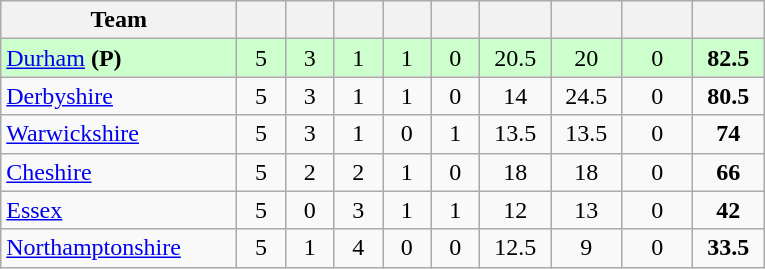<table class="wikitable" style="text-align:center">
<tr>
<th width="150">Team</th>
<th width="25"></th>
<th width="25"></th>
<th width="25"></th>
<th width="25"></th>
<th width="25"></th>
<th width="40"></th>
<th width="40"></th>
<th width="40"></th>
<th width="40"></th>
</tr>
<tr style="background:#cfc">
<td style="text-align:left"><a href='#'>Durham</a> <strong>(P)</strong></td>
<td>5</td>
<td>3</td>
<td>1</td>
<td>1</td>
<td>0</td>
<td>20.5</td>
<td>20</td>
<td>0</td>
<td><strong>82.5</strong></td>
</tr>
<tr>
<td style="text-align:left"><a href='#'>Derbyshire</a></td>
<td>5</td>
<td>3</td>
<td>1</td>
<td>1</td>
<td>0</td>
<td>14</td>
<td>24.5</td>
<td>0</td>
<td><strong>80.5</strong></td>
</tr>
<tr>
<td style="text-align:left"><a href='#'>Warwickshire</a></td>
<td>5</td>
<td>3</td>
<td>1</td>
<td>0</td>
<td>1</td>
<td>13.5</td>
<td>13.5</td>
<td>0</td>
<td><strong>74</strong></td>
</tr>
<tr>
<td style="text-align:left"><a href='#'>Cheshire</a></td>
<td>5</td>
<td>2</td>
<td>2</td>
<td>1</td>
<td>0</td>
<td>18</td>
<td>18</td>
<td>0</td>
<td><strong>66</strong></td>
</tr>
<tr>
<td style="text-align:left"><a href='#'>Essex</a></td>
<td>5</td>
<td>0</td>
<td>3</td>
<td>1</td>
<td>1</td>
<td>12</td>
<td>13</td>
<td>0</td>
<td><strong>42</strong></td>
</tr>
<tr>
<td style="text-align:left"><a href='#'>Northamptonshire</a></td>
<td>5</td>
<td>1</td>
<td>4</td>
<td>0</td>
<td>0</td>
<td>12.5</td>
<td>9</td>
<td>0</td>
<td><strong>33.5</strong></td>
</tr>
</table>
